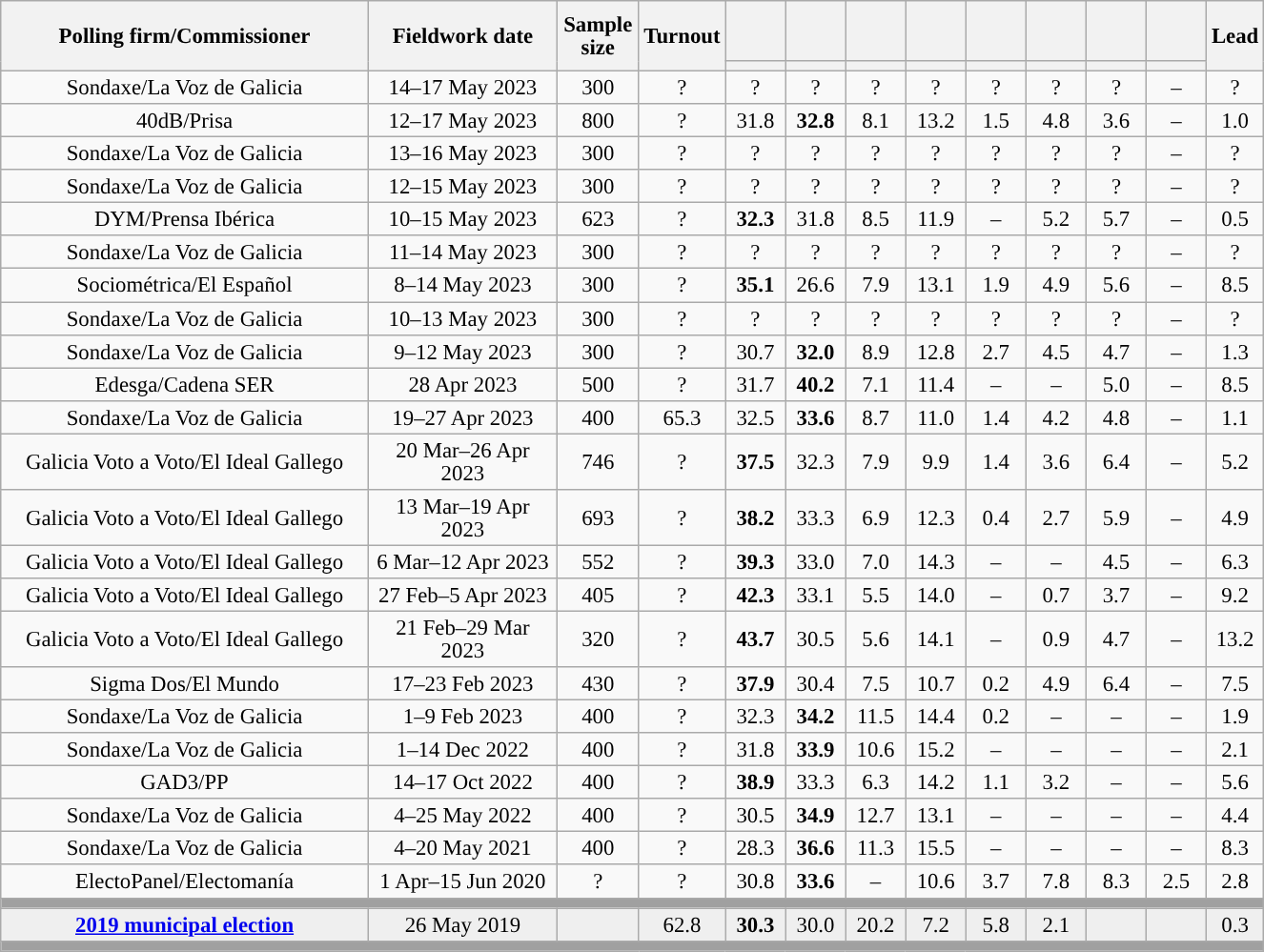<table class="wikitable collapsible collapsed" style="text-align:center; font-size:95%; line-height:16px;">
<tr style="height:42px;">
<th style="width:250px;" rowspan="2">Polling firm/Commissioner</th>
<th style="width:125px;" rowspan="2">Fieldwork date</th>
<th style="width:50px;" rowspan="2">Sample size</th>
<th style="width:45px;" rowspan="2">Turnout</th>
<th style="width:35px;"></th>
<th style="width:35px;"></th>
<th style="width:35px;"></th>
<th style="width:35px;"></th>
<th style="width:35px;"></th>
<th style="width:35px;"></th>
<th style="width:35px;"></th>
<th style="width:35px;"></th>
<th style="width:30px;" rowspan="2">Lead</th>
</tr>
<tr>
<th style="color:inherit;background:"></th>
<th style="color:inherit;background:"></th>
<th style="color:inherit;background:"></th>
<th style="color:inherit;background:"></th>
<th style="color:inherit;background:"></th>
<th style="color:inherit;background:"></th>
<th style="color:inherit;background:"></th>
<th style="color:inherit;background:"></th>
</tr>
<tr>
<td>Sondaxe/La Voz de Galicia</td>
<td>14–17 May 2023</td>
<td>300</td>
<td>?</td>
<td>?<br></td>
<td>?<br></td>
<td>?<br></td>
<td>?<br></td>
<td>?<br></td>
<td>?<br></td>
<td>?<br></td>
<td>–</td>
<td style="background:">?</td>
</tr>
<tr>
<td>40dB/Prisa</td>
<td>12–17 May 2023</td>
<td>800</td>
<td>?</td>
<td>31.8<br></td>
<td><strong>32.8</strong><br></td>
<td>8.1<br></td>
<td>13.2<br></td>
<td>1.5<br></td>
<td>4.8<br></td>
<td>3.6<br></td>
<td>–</td>
<td style="background:">1.0</td>
</tr>
<tr>
<td>Sondaxe/La Voz de Galicia</td>
<td>13–16 May 2023</td>
<td>300</td>
<td>?</td>
<td>?<br></td>
<td>?<br></td>
<td>?<br></td>
<td>?<br></td>
<td>?<br></td>
<td>?<br></td>
<td>?<br></td>
<td>–</td>
<td style="background:">?</td>
</tr>
<tr>
<td>Sondaxe/La Voz de Galicia</td>
<td>12–15 May 2023</td>
<td>300</td>
<td>?</td>
<td>?<br></td>
<td>?<br></td>
<td>?<br></td>
<td>?<br></td>
<td>?<br></td>
<td>?<br></td>
<td>?<br></td>
<td>–</td>
<td style="background:">?</td>
</tr>
<tr>
<td>DYM/Prensa Ibérica</td>
<td>10–15 May 2023</td>
<td>623</td>
<td>?</td>
<td><strong>32.3</strong><br></td>
<td>31.8<br></td>
<td>8.5<br></td>
<td>11.9<br></td>
<td>–</td>
<td>5.2<br></td>
<td>5.7<br></td>
<td>–</td>
<td style="background:">0.5</td>
</tr>
<tr>
<td>Sondaxe/La Voz de Galicia</td>
<td>11–14 May 2023</td>
<td>300</td>
<td>?</td>
<td>?<br></td>
<td>?<br></td>
<td>?<br></td>
<td>?<br></td>
<td>?<br></td>
<td>?<br></td>
<td>?<br></td>
<td>–</td>
<td style="background:">?</td>
</tr>
<tr>
<td>Sociométrica/El Español</td>
<td>8–14 May 2023</td>
<td>300</td>
<td>?</td>
<td><strong>35.1</strong><br></td>
<td>26.6<br></td>
<td>7.9<br></td>
<td>13.1<br></td>
<td>1.9<br></td>
<td>4.9<br></td>
<td>5.6<br></td>
<td>–</td>
<td style="background:">8.5</td>
</tr>
<tr>
<td>Sondaxe/La Voz de Galicia</td>
<td>10–13 May 2023</td>
<td>300</td>
<td>?</td>
<td>?<br></td>
<td>?<br></td>
<td>?<br></td>
<td>?<br></td>
<td>?<br></td>
<td>?<br></td>
<td>?<br></td>
<td>–</td>
<td style="background:">?</td>
</tr>
<tr>
<td>Sondaxe/La Voz de Galicia</td>
<td>9–12 May 2023</td>
<td>300</td>
<td>?</td>
<td>30.7<br></td>
<td><strong>32.0</strong><br></td>
<td>8.9<br></td>
<td>12.8<br></td>
<td>2.7<br></td>
<td>4.5<br></td>
<td>4.7<br></td>
<td>–</td>
<td style="background:">1.3</td>
</tr>
<tr>
<td>Edesga/Cadena SER</td>
<td>28 Apr 2023</td>
<td>500</td>
<td>?</td>
<td>31.7<br></td>
<td><strong>40.2</strong><br></td>
<td>7.1<br></td>
<td>11.4<br></td>
<td>–</td>
<td>–</td>
<td>5.0<br></td>
<td>–</td>
<td style="background:">8.5</td>
</tr>
<tr>
<td>Sondaxe/La Voz de Galicia</td>
<td>19–27 Apr 2023</td>
<td>400</td>
<td>65.3</td>
<td>32.5<br></td>
<td><strong>33.6</strong><br></td>
<td>8.7<br></td>
<td>11.0<br></td>
<td>1.4<br></td>
<td>4.2<br></td>
<td>4.8<br></td>
<td>–</td>
<td style="background:">1.1</td>
</tr>
<tr>
<td>Galicia Voto a Voto/El Ideal Gallego</td>
<td>20 Mar–26 Apr 2023</td>
<td>746</td>
<td>?</td>
<td><strong>37.5</strong><br></td>
<td>32.3<br></td>
<td>7.9<br></td>
<td>9.9<br></td>
<td>1.4<br></td>
<td>3.6<br></td>
<td>6.4<br></td>
<td>–</td>
<td style="background:">5.2</td>
</tr>
<tr>
<td>Galicia Voto a Voto/El Ideal Gallego</td>
<td>13 Mar–19 Apr 2023</td>
<td>693</td>
<td>?</td>
<td><strong>38.2</strong><br></td>
<td>33.3<br></td>
<td>6.9<br></td>
<td>12.3<br></td>
<td>0.4<br></td>
<td>2.7<br></td>
<td>5.9<br></td>
<td>–</td>
<td style="background:">4.9</td>
</tr>
<tr>
<td>Galicia Voto a Voto/El Ideal Gallego</td>
<td>6 Mar–12 Apr 2023</td>
<td>552</td>
<td>?</td>
<td><strong>39.3</strong><br></td>
<td>33.0<br></td>
<td>7.0<br></td>
<td>14.3<br></td>
<td>–</td>
<td>–</td>
<td>4.5<br></td>
<td>–</td>
<td style="background:">6.3</td>
</tr>
<tr>
<td>Galicia Voto a Voto/El Ideal Gallego</td>
<td>27 Feb–5 Apr 2023</td>
<td>405</td>
<td>?</td>
<td><strong>42.3</strong><br></td>
<td>33.1<br></td>
<td>5.5<br></td>
<td>14.0<br></td>
<td>–</td>
<td>0.7<br></td>
<td>3.7<br></td>
<td>–</td>
<td style="background:">9.2</td>
</tr>
<tr>
<td>Galicia Voto a Voto/El Ideal Gallego</td>
<td>21 Feb–29 Mar 2023</td>
<td>320</td>
<td>?</td>
<td><strong>43.7</strong><br></td>
<td>30.5<br></td>
<td>5.6<br></td>
<td>14.1<br></td>
<td>–</td>
<td>0.9<br></td>
<td>4.7<br></td>
<td>–</td>
<td style="background:">13.2</td>
</tr>
<tr>
<td>Sigma Dos/El Mundo</td>
<td>17–23 Feb 2023</td>
<td>430</td>
<td>?</td>
<td><strong>37.9</strong><br></td>
<td>30.4<br></td>
<td>7.5<br></td>
<td>10.7<br></td>
<td>0.2<br></td>
<td>4.9<br></td>
<td>6.4<br></td>
<td>–</td>
<td style="background:">7.5</td>
</tr>
<tr>
<td>Sondaxe/La Voz de Galicia</td>
<td>1–9 Feb 2023</td>
<td>400</td>
<td>?</td>
<td>32.3<br></td>
<td><strong>34.2</strong><br></td>
<td>11.5<br></td>
<td>14.4<br></td>
<td>0.2<br></td>
<td>–</td>
<td>–</td>
<td>–</td>
<td style="background:">1.9</td>
</tr>
<tr>
<td>Sondaxe/La Voz de Galicia</td>
<td>1–14 Dec 2022</td>
<td>400</td>
<td>?</td>
<td>31.8<br></td>
<td><strong>33.9</strong><br></td>
<td>10.6<br></td>
<td>15.2<br></td>
<td>–</td>
<td>–</td>
<td>–</td>
<td>–</td>
<td style="background:">2.1</td>
</tr>
<tr>
<td>GAD3/PP</td>
<td>14–17 Oct 2022</td>
<td>400</td>
<td>?</td>
<td><strong>38.9</strong><br></td>
<td>33.3<br></td>
<td>6.3<br></td>
<td>14.2<br></td>
<td>1.1<br></td>
<td>3.2<br></td>
<td>–</td>
<td>–</td>
<td style="background:">5.6</td>
</tr>
<tr>
<td>Sondaxe/La Voz de Galicia</td>
<td>4–25 May 2022</td>
<td>400</td>
<td>?</td>
<td>30.5<br></td>
<td><strong>34.9</strong><br></td>
<td>12.7<br></td>
<td>13.1<br></td>
<td>–</td>
<td>–</td>
<td>–</td>
<td>–</td>
<td style="background:">4.4</td>
</tr>
<tr>
<td>Sondaxe/La Voz de Galicia</td>
<td>4–20 May 2021</td>
<td>400</td>
<td>?</td>
<td>28.3<br></td>
<td><strong>36.6</strong><br></td>
<td>11.3<br></td>
<td>15.5<br></td>
<td>–</td>
<td>–</td>
<td>–</td>
<td>–</td>
<td style="background:">8.3</td>
</tr>
<tr>
<td>ElectoPanel/Electomanía</td>
<td>1 Apr–15 Jun 2020</td>
<td>?</td>
<td>?</td>
<td>30.8<br></td>
<td><strong>33.6</strong><br></td>
<td>–</td>
<td>10.6<br></td>
<td>3.7<br></td>
<td>7.8<br></td>
<td>8.3<br></td>
<td>2.5<br></td>
<td style="background:">2.8</td>
</tr>
<tr>
<td colspan="13" style="background:#A0A0A0"></td>
</tr>
<tr style="background:#EFEFEF;">
<td><strong><a href='#'>2019 municipal election</a></strong></td>
<td>26 May 2019</td>
<td></td>
<td>62.8</td>
<td><strong>30.3</strong><br></td>
<td>30.0<br></td>
<td>20.2<br></td>
<td>7.2<br></td>
<td>5.8<br></td>
<td>2.1<br></td>
<td></td>
<td></td>
<td style="background:">0.3</td>
</tr>
<tr>
<td colspan="13" style="background:#A0A0A0"></td>
</tr>
</table>
